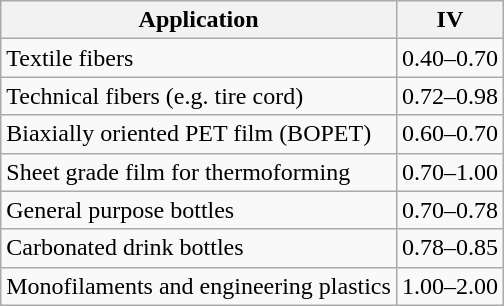<table class="wikitable">
<tr>
<th>Application</th>
<th>IV</th>
</tr>
<tr>
<td>Textile fibers</td>
<td>0.40–0.70</td>
</tr>
<tr>
<td>Technical fibers (e.g. tire cord)</td>
<td>0.72–0.98</td>
</tr>
<tr>
<td>Biaxially oriented PET film (BOPET)</td>
<td>0.60–0.70</td>
</tr>
<tr>
<td>Sheet grade film for thermoforming</td>
<td>0.70–1.00</td>
</tr>
<tr>
<td>General purpose bottles</td>
<td>0.70–0.78</td>
</tr>
<tr>
<td>Carbonated drink bottles</td>
<td>0.78–0.85</td>
</tr>
<tr>
<td>Monofilaments and engineering plastics</td>
<td>1.00–2.00</td>
</tr>
</table>
